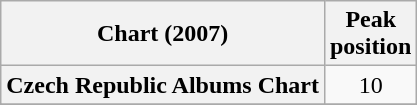<table class="wikitable sortable plainrowheaders">
<tr>
<th scope="col">Chart (2007)</th>
<th scope="col">Peak<br>position</th>
</tr>
<tr>
<th scope="row">Czech Republic Albums Chart </th>
<td style="text-align:center;">10</td>
</tr>
<tr>
</tr>
<tr>
</tr>
<tr>
</tr>
<tr>
</tr>
<tr>
</tr>
<tr>
</tr>
<tr>
</tr>
<tr>
</tr>
<tr>
</tr>
</table>
